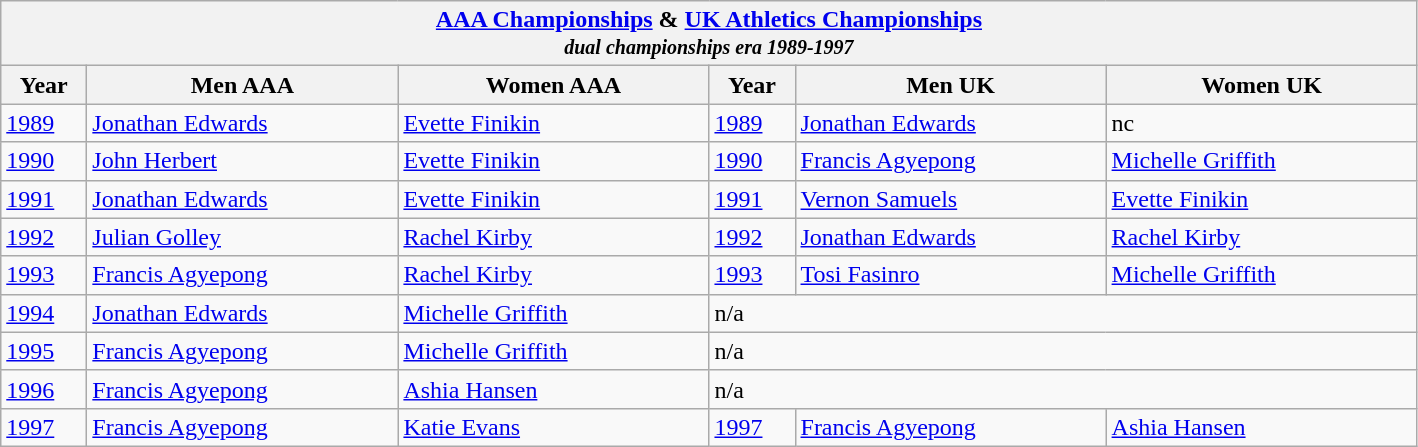<table class="wikitable">
<tr>
<th colspan="6"><a href='#'>AAA Championships</a> & <a href='#'>UK Athletics Championships</a><br><em><small>dual championships era 1989-1997</small></em></th>
</tr>
<tr>
<th width=50>Year</th>
<th width=200>Men AAA</th>
<th width=200>Women AAA</th>
<th width=50>Year</th>
<th width=200>Men UK</th>
<th width=200>Women UK</th>
</tr>
<tr>
<td><a href='#'>1989</a></td>
<td><a href='#'>Jonathan Edwards</a></td>
<td><a href='#'>Evette Finikin</a></td>
<td><a href='#'>1989</a></td>
<td><a href='#'>Jonathan Edwards</a></td>
<td>nc</td>
</tr>
<tr>
<td><a href='#'>1990</a></td>
<td><a href='#'>John Herbert</a></td>
<td><a href='#'>Evette Finikin</a></td>
<td><a href='#'>1990</a></td>
<td><a href='#'>Francis Agyepong</a></td>
<td><a href='#'>Michelle Griffith</a></td>
</tr>
<tr>
<td><a href='#'>1991</a></td>
<td><a href='#'>Jonathan Edwards</a></td>
<td><a href='#'>Evette Finikin</a></td>
<td><a href='#'>1991</a></td>
<td><a href='#'>Vernon Samuels</a></td>
<td><a href='#'>Evette Finikin</a></td>
</tr>
<tr>
<td><a href='#'>1992</a></td>
<td><a href='#'>Julian Golley</a></td>
<td><a href='#'>Rachel Kirby</a></td>
<td><a href='#'>1992</a></td>
<td><a href='#'>Jonathan Edwards</a></td>
<td><a href='#'>Rachel Kirby</a></td>
</tr>
<tr>
<td><a href='#'>1993</a></td>
<td><a href='#'>Francis Agyepong</a></td>
<td><a href='#'>Rachel Kirby</a></td>
<td><a href='#'>1993</a></td>
<td><a href='#'>Tosi Fasinro</a></td>
<td><a href='#'>Michelle Griffith</a></td>
</tr>
<tr>
<td><a href='#'>1994</a></td>
<td><a href='#'>Jonathan Edwards</a></td>
<td><a href='#'>Michelle Griffith</a></td>
<td colspan=3>n/a</td>
</tr>
<tr>
<td><a href='#'>1995</a></td>
<td><a href='#'>Francis Agyepong</a></td>
<td><a href='#'>Michelle Griffith</a></td>
<td colspan=3>n/a</td>
</tr>
<tr>
<td><a href='#'>1996</a></td>
<td><a href='#'>Francis Agyepong</a></td>
<td><a href='#'>Ashia Hansen</a></td>
<td colspan=3>n/a</td>
</tr>
<tr>
<td><a href='#'>1997</a></td>
<td><a href='#'>Francis Agyepong</a></td>
<td><a href='#'>Katie Evans</a></td>
<td><a href='#'>1997</a></td>
<td><a href='#'>Francis Agyepong</a></td>
<td><a href='#'>Ashia Hansen</a></td>
</tr>
</table>
